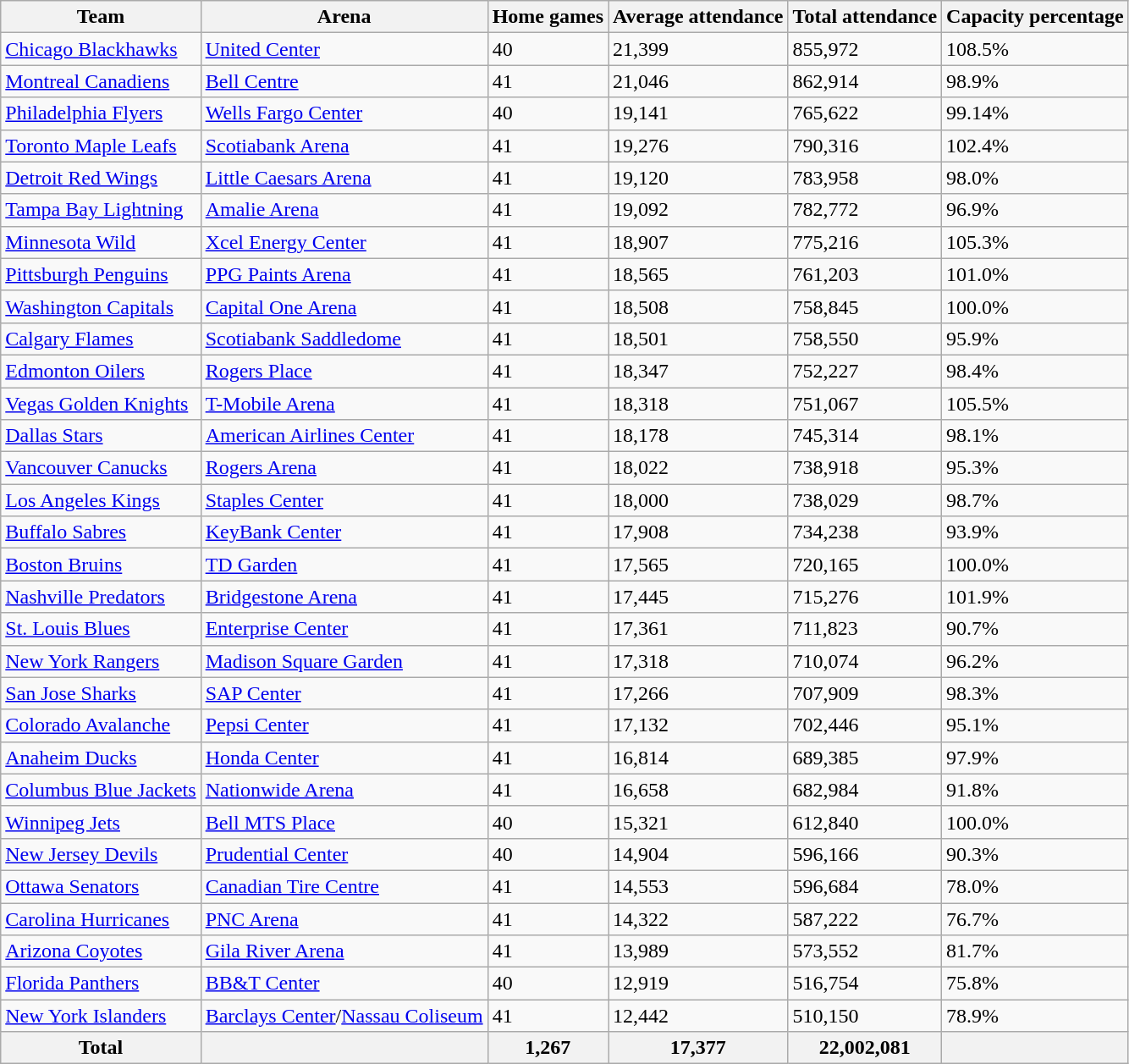<table class="wikitable sortable">
<tr>
<th>Team</th>
<th>Arena</th>
<th>Home games</th>
<th>Average attendance</th>
<th>Total attendance</th>
<th data-sort-type="number">Capacity percentage</th>
</tr>
<tr>
<td><a href='#'>Chicago Blackhawks</a></td>
<td><a href='#'>United Center</a></td>
<td>40</td>
<td>21,399</td>
<td>855,972</td>
<td>108.5%</td>
</tr>
<tr>
<td><a href='#'>Montreal Canadiens</a></td>
<td><a href='#'>Bell Centre</a></td>
<td>41</td>
<td>21,046</td>
<td>862,914</td>
<td>98.9%</td>
</tr>
<tr>
<td><a href='#'>Philadelphia Flyers</a></td>
<td><a href='#'>Wells Fargo Center</a></td>
<td>40</td>
<td>19,141</td>
<td>765,622</td>
<td>99.14%</td>
</tr>
<tr>
<td><a href='#'>Toronto Maple Leafs</a></td>
<td><a href='#'>Scotiabank Arena</a></td>
<td>41</td>
<td>19,276</td>
<td>790,316</td>
<td>102.4%</td>
</tr>
<tr>
<td><a href='#'>Detroit Red Wings</a></td>
<td><a href='#'>Little Caesars Arena</a></td>
<td>41</td>
<td>19,120</td>
<td>783,958</td>
<td>98.0%</td>
</tr>
<tr>
<td><a href='#'>Tampa Bay Lightning</a></td>
<td><a href='#'>Amalie Arena</a></td>
<td>41</td>
<td>19,092</td>
<td>782,772</td>
<td>96.9%</td>
</tr>
<tr>
<td><a href='#'>Minnesota Wild</a></td>
<td><a href='#'>Xcel Energy Center</a></td>
<td>41</td>
<td>18,907</td>
<td>775,216</td>
<td>105.3%</td>
</tr>
<tr>
<td><a href='#'>Pittsburgh Penguins</a></td>
<td><a href='#'>PPG Paints Arena</a></td>
<td>41</td>
<td>18,565</td>
<td>761,203</td>
<td>101.0%</td>
</tr>
<tr>
<td><a href='#'>Washington Capitals</a></td>
<td><a href='#'>Capital One Arena</a></td>
<td>41</td>
<td>18,508</td>
<td>758,845</td>
<td>100.0%</td>
</tr>
<tr>
<td><a href='#'>Calgary Flames</a></td>
<td><a href='#'>Scotiabank Saddledome</a></td>
<td>41</td>
<td>18,501</td>
<td>758,550</td>
<td>95.9%</td>
</tr>
<tr>
<td><a href='#'>Edmonton Oilers</a></td>
<td><a href='#'>Rogers Place</a></td>
<td>41</td>
<td>18,347</td>
<td>752,227</td>
<td>98.4%</td>
</tr>
<tr>
<td><a href='#'>Vegas Golden Knights</a></td>
<td><a href='#'>T-Mobile Arena</a></td>
<td>41</td>
<td>18,318</td>
<td>751,067</td>
<td>105.5%</td>
</tr>
<tr>
<td><a href='#'>Dallas Stars</a></td>
<td><a href='#'>American Airlines Center</a></td>
<td>41</td>
<td>18,178</td>
<td>745,314</td>
<td>98.1%</td>
</tr>
<tr>
<td><a href='#'>Vancouver Canucks</a></td>
<td><a href='#'>Rogers Arena</a></td>
<td>41</td>
<td>18,022</td>
<td>738,918</td>
<td>95.3%</td>
</tr>
<tr>
<td><a href='#'>Los Angeles Kings</a></td>
<td><a href='#'>Staples Center</a></td>
<td>41</td>
<td>18,000</td>
<td>738,029</td>
<td>98.7%</td>
</tr>
<tr>
<td><a href='#'>Buffalo Sabres</a></td>
<td><a href='#'>KeyBank Center</a></td>
<td>41</td>
<td>17,908</td>
<td>734,238</td>
<td>93.9%</td>
</tr>
<tr>
<td><a href='#'>Boston Bruins</a></td>
<td><a href='#'>TD Garden</a></td>
<td>41</td>
<td>17,565</td>
<td>720,165</td>
<td>100.0%</td>
</tr>
<tr>
<td><a href='#'>Nashville Predators</a></td>
<td><a href='#'>Bridgestone Arena</a></td>
<td>41</td>
<td>17,445</td>
<td>715,276</td>
<td>101.9%</td>
</tr>
<tr>
<td><a href='#'>St. Louis Blues</a></td>
<td><a href='#'>Enterprise Center</a></td>
<td>41</td>
<td>17,361</td>
<td>711,823</td>
<td>90.7%</td>
</tr>
<tr>
<td><a href='#'>New York Rangers</a></td>
<td><a href='#'>Madison Square Garden</a></td>
<td>41</td>
<td>17,318</td>
<td>710,074</td>
<td>96.2%</td>
</tr>
<tr>
<td><a href='#'>San Jose Sharks</a></td>
<td><a href='#'>SAP Center</a></td>
<td>41</td>
<td>17,266</td>
<td>707,909</td>
<td>98.3%</td>
</tr>
<tr>
<td><a href='#'>Colorado Avalanche</a></td>
<td><a href='#'>Pepsi Center</a></td>
<td>41</td>
<td>17,132</td>
<td>702,446</td>
<td>95.1%</td>
</tr>
<tr>
<td><a href='#'>Anaheim Ducks</a></td>
<td><a href='#'>Honda Center</a></td>
<td>41</td>
<td>16,814</td>
<td>689,385</td>
<td>97.9%</td>
</tr>
<tr>
<td><a href='#'>Columbus Blue Jackets</a></td>
<td><a href='#'>Nationwide Arena</a></td>
<td>41</td>
<td>16,658</td>
<td>682,984</td>
<td>91.8%</td>
</tr>
<tr>
<td><a href='#'>Winnipeg Jets</a></td>
<td><a href='#'>Bell MTS Place</a></td>
<td>40</td>
<td>15,321</td>
<td>612,840</td>
<td>100.0%</td>
</tr>
<tr>
<td><a href='#'>New Jersey Devils</a></td>
<td><a href='#'>Prudential Center</a></td>
<td>40</td>
<td>14,904</td>
<td>596,166</td>
<td>90.3%</td>
</tr>
<tr>
<td><a href='#'>Ottawa Senators</a></td>
<td><a href='#'>Canadian Tire Centre</a></td>
<td>41</td>
<td>14,553</td>
<td>596,684</td>
<td>78.0%</td>
</tr>
<tr>
<td><a href='#'>Carolina Hurricanes</a></td>
<td><a href='#'>PNC Arena</a></td>
<td>41</td>
<td>14,322</td>
<td>587,222</td>
<td>76.7%</td>
</tr>
<tr>
<td><a href='#'>Arizona Coyotes</a></td>
<td><a href='#'>Gila River Arena</a></td>
<td>41</td>
<td>13,989</td>
<td>573,552</td>
<td>81.7%</td>
</tr>
<tr>
<td><a href='#'>Florida Panthers</a></td>
<td><a href='#'>BB&T Center</a></td>
<td>40</td>
<td>12,919</td>
<td>516,754</td>
<td>75.8%</td>
</tr>
<tr>
<td><a href='#'>New York Islanders</a></td>
<td><a href='#'>Barclays Center</a>/<a href='#'>Nassau Coliseum</a></td>
<td>41</td>
<td>12,442</td>
<td>510,150</td>
<td>78.9%</td>
</tr>
<tr>
<th>Total</th>
<th></th>
<th>1,267</th>
<th>17,377</th>
<th>22,002,081</th>
<th></th>
</tr>
</table>
